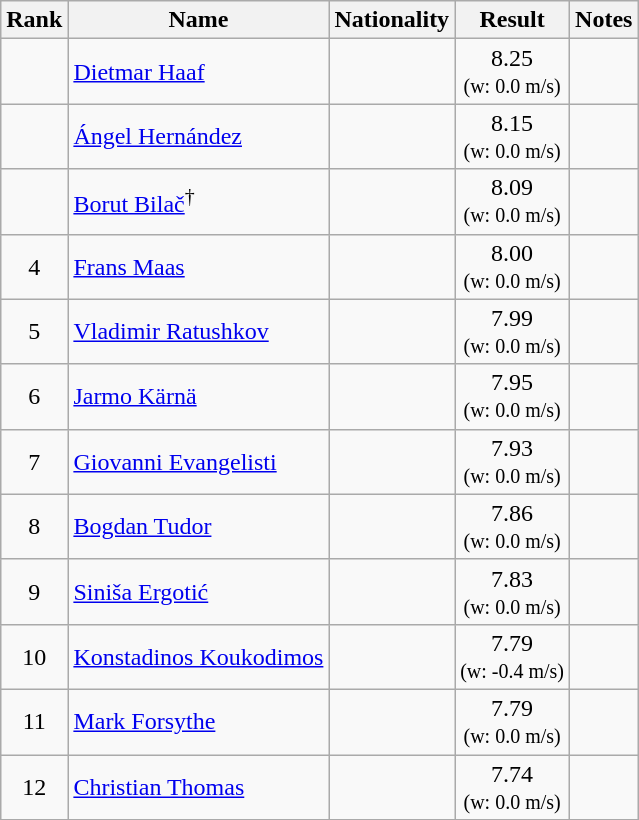<table class="wikitable sortable" style="text-align:center">
<tr>
<th>Rank</th>
<th>Name</th>
<th>Nationality</th>
<th>Result</th>
<th>Notes</th>
</tr>
<tr>
<td></td>
<td align=left><a href='#'>Dietmar Haaf</a></td>
<td align=left></td>
<td>8.25<br><small>(w: 0.0 m/s)</small></td>
<td></td>
</tr>
<tr>
<td></td>
<td align=left><a href='#'>Ángel Hernández</a></td>
<td align=left></td>
<td>8.15<br><small>(w: 0.0 m/s)</small></td>
<td></td>
</tr>
<tr>
<td></td>
<td align=left><a href='#'>Borut Bilač</a><sup>†</sup></td>
<td align=left></td>
<td>8.09<br><small>(w: 0.0 m/s)</small></td>
<td></td>
</tr>
<tr>
<td>4</td>
<td align=left><a href='#'>Frans Maas</a></td>
<td align=left></td>
<td>8.00<br><small>(w: 0.0 m/s)</small></td>
<td></td>
</tr>
<tr>
<td>5</td>
<td align=left><a href='#'>Vladimir Ratushkov</a></td>
<td align=left></td>
<td>7.99<br><small>(w: 0.0 m/s)</small></td>
<td></td>
</tr>
<tr>
<td>6</td>
<td align=left><a href='#'>Jarmo Kärnä</a></td>
<td align=left></td>
<td>7.95<br><small>(w: 0.0 m/s)</small></td>
<td></td>
</tr>
<tr>
<td>7</td>
<td align=left><a href='#'>Giovanni Evangelisti</a></td>
<td align=left></td>
<td>7.93<br><small>(w: 0.0 m/s)</small></td>
<td></td>
</tr>
<tr>
<td>8</td>
<td align=left><a href='#'>Bogdan Tudor</a></td>
<td align=left></td>
<td>7.86<br><small>(w: 0.0 m/s)</small></td>
<td></td>
</tr>
<tr>
<td>9</td>
<td align=left><a href='#'>Siniša Ergotić</a></td>
<td align=left></td>
<td>7.83<br><small>(w: 0.0 m/s)</small></td>
<td></td>
</tr>
<tr>
<td>10</td>
<td align=left><a href='#'>Konstadinos Koukodimos</a></td>
<td align=left></td>
<td>7.79<br><small>(w: -0.4 m/s)</small></td>
<td></td>
</tr>
<tr>
<td>11</td>
<td align=left><a href='#'>Mark Forsythe</a></td>
<td align=left></td>
<td>7.79<br><small>(w: 0.0 m/s)</small></td>
<td></td>
</tr>
<tr>
<td>12</td>
<td align=left><a href='#'>Christian Thomas</a></td>
<td align=left></td>
<td>7.74<br><small>(w: 0.0 m/s)</small></td>
<td></td>
</tr>
</table>
